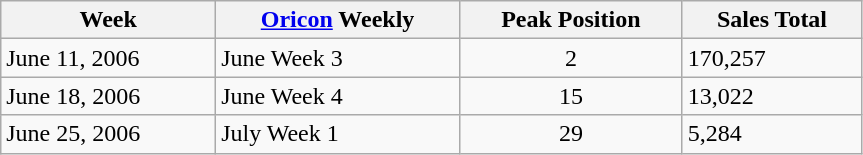<table class="wikitable" width="575px">
<tr>
<th align="left">Week</th>
<th align="left"><a href='#'>Oricon</a> Weekly</th>
<th align="left">Peak Position</th>
<th align="left">Sales Total</th>
</tr>
<tr>
<td align="left">June 11, 2006</td>
<td align="left">June Week 3</td>
<td align="center">2</td>
<td align="left">170,257</td>
</tr>
<tr>
<td align="left">June 18, 2006</td>
<td align="left">June Week 4</td>
<td align="center">15</td>
<td align="left">13,022</td>
</tr>
<tr>
<td align="left">June 25, 2006</td>
<td align="left">July Week 1</td>
<td align="center">29</td>
<td align="left">5,284</td>
</tr>
</table>
